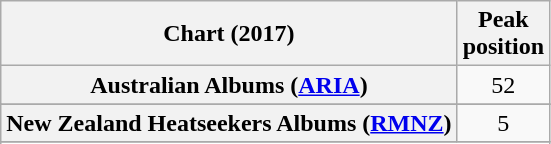<table class="wikitable sortable plainrowheaders" style="text-align:center">
<tr>
<th scope="col">Chart (2017)</th>
<th scope="col">Peak<br> position</th>
</tr>
<tr>
<th scope="row">Australian Albums (<a href='#'>ARIA</a>)</th>
<td>52</td>
</tr>
<tr>
</tr>
<tr>
<th scope="row">New Zealand Heatseekers Albums (<a href='#'>RMNZ</a>)</th>
<td>5</td>
</tr>
<tr>
</tr>
<tr>
</tr>
<tr>
</tr>
</table>
